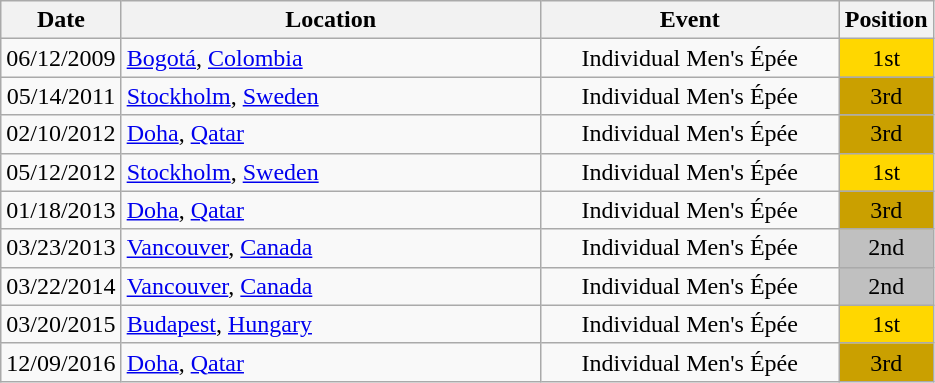<table class="wikitable" style="text-align:center;">
<tr>
<th>Date</th>
<th style="width:17em">Location</th>
<th style="width:12em">Event</th>
<th>Position</th>
</tr>
<tr>
<td>06/12/2009</td>
<td rowspan="1" align="left"> <a href='#'>Bogotá</a>, <a href='#'>Colombia</a></td>
<td>Individual Men's Épée</td>
<td bgcolor="gold">1st</td>
</tr>
<tr>
<td>05/14/2011</td>
<td rowspan="1" align="left"> <a href='#'>Stockholm</a>, <a href='#'>Sweden</a></td>
<td>Individual Men's Épée</td>
<td bgcolor="caramel">3rd</td>
</tr>
<tr>
<td rowspan="1">02/10/2012</td>
<td rowspan="1" align="left"> <a href='#'>Doha</a>, <a href='#'>Qatar</a></td>
<td>Individual Men's Épée</td>
<td bgcolor="caramel">3rd</td>
</tr>
<tr>
<td>05/12/2012</td>
<td rowspan="1" align="left"> <a href='#'>Stockholm</a>, <a href='#'>Sweden</a></td>
<td>Individual Men's Épée</td>
<td bgcolor="gold">1st</td>
</tr>
<tr>
<td>01/18/2013</td>
<td rowspan="1" align="left"> <a href='#'>Doha</a>, <a href='#'>Qatar</a></td>
<td>Individual Men's Épée</td>
<td bgcolor="caramel">3rd</td>
</tr>
<tr>
<td>03/23/2013</td>
<td rowspan="1" align="left"> <a href='#'>Vancouver</a>, <a href='#'>Canada</a></td>
<td>Individual Men's Épée</td>
<td bgcolor="silver">2nd</td>
</tr>
<tr>
<td>03/22/2014</td>
<td rowspan="1" align="left"> <a href='#'>Vancouver</a>, <a href='#'>Canada</a></td>
<td>Individual Men's Épée</td>
<td bgcolor="silver">2nd</td>
</tr>
<tr>
<td>03/20/2015</td>
<td rowspan="1" align="left"> <a href='#'>Budapest</a>, <a href='#'>Hungary</a></td>
<td>Individual Men's Épée</td>
<td bgcolor="gold">1st</td>
</tr>
<tr>
<td>12/09/2016</td>
<td rowspan="1" align="left"> <a href='#'>Doha</a>, <a href='#'>Qatar</a></td>
<td>Individual Men's Épée</td>
<td bgcolor="caramel">3rd</td>
</tr>
</table>
